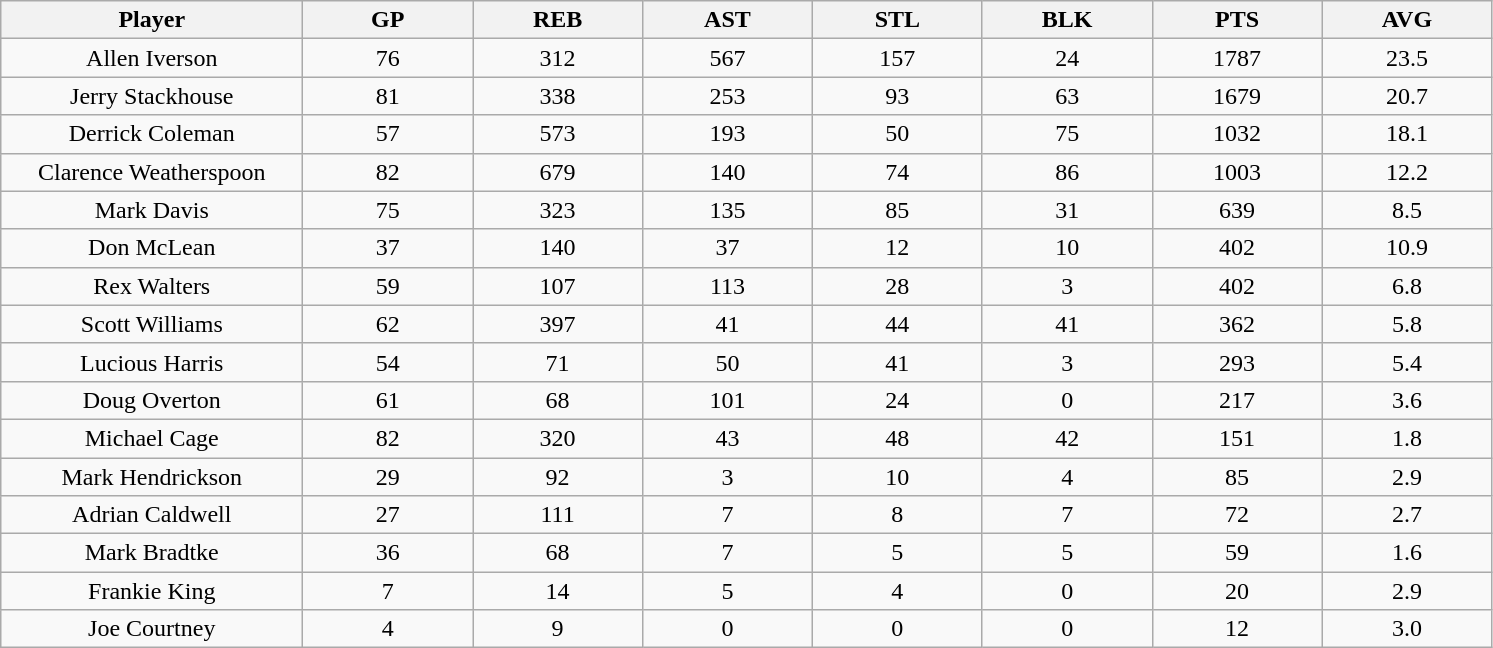<table class="wikitable sortable">
<tr>
<th bgcolor="#DDDDFF" width="16%">Player</th>
<th bgcolor="#DDDDFF" width="9%">GP</th>
<th bgcolor="#DDDDFF" width="9%">REB</th>
<th bgcolor="#DDDDFF" width="9%">AST</th>
<th bgcolor="#DDDDFF" width="9%">STL</th>
<th bgcolor="#DDDDFF" width="9%">BLK</th>
<th bgcolor="#DDDDFF" width="9%">PTS</th>
<th bgcolor="#DDDDFF" width="9%">AVG</th>
</tr>
<tr align="center">
<td>Allen Iverson</td>
<td>76</td>
<td>312</td>
<td>567</td>
<td>157</td>
<td>24</td>
<td>1787</td>
<td>23.5</td>
</tr>
<tr align="center">
<td>Jerry Stackhouse</td>
<td>81</td>
<td>338</td>
<td>253</td>
<td>93</td>
<td>63</td>
<td>1679</td>
<td>20.7</td>
</tr>
<tr align="center">
<td>Derrick Coleman</td>
<td>57</td>
<td>573</td>
<td>193</td>
<td>50</td>
<td>75</td>
<td>1032</td>
<td>18.1</td>
</tr>
<tr align="center">
<td>Clarence Weatherspoon</td>
<td>82</td>
<td>679</td>
<td>140</td>
<td>74</td>
<td>86</td>
<td>1003</td>
<td>12.2</td>
</tr>
<tr align="center">
<td>Mark Davis</td>
<td>75</td>
<td>323</td>
<td>135</td>
<td>85</td>
<td>31</td>
<td>639</td>
<td>8.5</td>
</tr>
<tr align="center">
<td>Don McLean</td>
<td>37</td>
<td>140</td>
<td>37</td>
<td>12</td>
<td>10</td>
<td>402</td>
<td>10.9</td>
</tr>
<tr align="center">
<td>Rex Walters</td>
<td>59</td>
<td>107</td>
<td>113</td>
<td>28</td>
<td>3</td>
<td>402</td>
<td>6.8</td>
</tr>
<tr align="center">
<td>Scott Williams</td>
<td>62</td>
<td>397</td>
<td>41</td>
<td>44</td>
<td>41</td>
<td>362</td>
<td>5.8</td>
</tr>
<tr align="center">
<td>Lucious Harris</td>
<td>54</td>
<td>71</td>
<td>50</td>
<td>41</td>
<td>3</td>
<td>293</td>
<td>5.4</td>
</tr>
<tr align="center">
<td>Doug Overton</td>
<td>61</td>
<td>68</td>
<td>101</td>
<td>24</td>
<td>0</td>
<td>217</td>
<td>3.6</td>
</tr>
<tr align="center">
<td>Michael Cage</td>
<td>82</td>
<td>320</td>
<td>43</td>
<td>48</td>
<td>42</td>
<td>151</td>
<td>1.8</td>
</tr>
<tr align="center">
<td>Mark Hendrickson</td>
<td>29</td>
<td>92</td>
<td>3</td>
<td>10</td>
<td>4</td>
<td>85</td>
<td>2.9</td>
</tr>
<tr align="center">
<td>Adrian Caldwell</td>
<td>27</td>
<td>111</td>
<td>7</td>
<td>8</td>
<td>7</td>
<td>72</td>
<td>2.7</td>
</tr>
<tr align="center">
<td>Mark Bradtke</td>
<td>36</td>
<td>68</td>
<td>7</td>
<td>5</td>
<td>5</td>
<td>59</td>
<td>1.6</td>
</tr>
<tr align="center">
<td>Frankie King</td>
<td>7</td>
<td>14</td>
<td>5</td>
<td>4</td>
<td>0</td>
<td>20</td>
<td>2.9</td>
</tr>
<tr align="center">
<td>Joe Courtney</td>
<td>4</td>
<td>9</td>
<td>0</td>
<td>0</td>
<td>0</td>
<td>12</td>
<td>3.0</td>
</tr>
</table>
